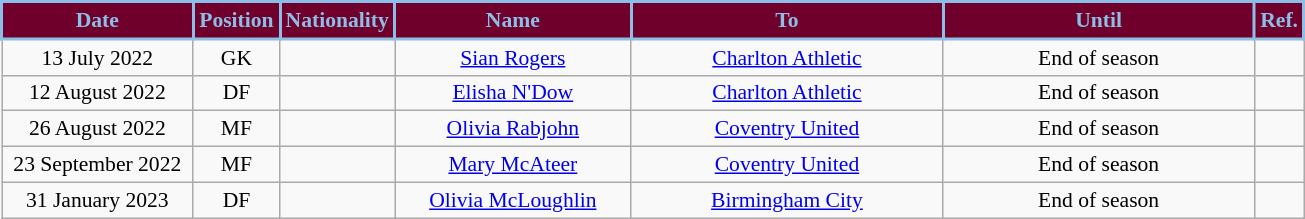<table class="wikitable" style="text-align:center; font-size:90%; ">
<tr>
<th style="background:#6F002B; color:#8DBEE7;border:2px solid #8DBEE7; width:120px;">Date</th>
<th style="background:#6F002B; color:#8DBEE7;border:2px solid #8DBEE7; width:50px;">Position</th>
<th style="background:#6F002B; color:#8DBEE7;border:2px solid #8DBEE7; width:50px;">Nationality</th>
<th style="background:#6F002B; color:#8DBEE7;border:2px solid #8DBEE7; width:150px;">Name</th>
<th style="background:#6F002B; color:#8DBEE7;border:2px solid #8DBEE7; width:200px;">To</th>
<th style="background:#6F002B; color:#8DBEE7;border:2px solid #8DBEE7; width:200px;">Until</th>
<th style="background:#6F002B; color:#8DBEE7;border:2px solid #8DBEE7; width:25px;">Ref.</th>
</tr>
<tr>
<td>13 July 2022</td>
<td>GK</td>
<td></td>
<td><a href='#'>Sian Rogers</a></td>
<td> <a href='#'>Charlton Athletic</a></td>
<td>End of season</td>
<td></td>
</tr>
<tr>
<td>12 August 2022</td>
<td>DF</td>
<td></td>
<td><a href='#'>Elisha N'Dow</a></td>
<td> <a href='#'>Charlton Athletic</a></td>
<td>End of season</td>
<td></td>
</tr>
<tr>
<td>26 August 2022</td>
<td>MF</td>
<td></td>
<td><a href='#'>Olivia Rabjohn</a></td>
<td> <a href='#'>Coventry United</a></td>
<td>End of season</td>
<td></td>
</tr>
<tr>
<td>23 September 2022</td>
<td>MF</td>
<td></td>
<td><a href='#'>Mary McAteer</a></td>
<td> <a href='#'>Coventry United</a></td>
<td>End of season</td>
<td></td>
</tr>
<tr>
<td>31 January 2023</td>
<td>DF</td>
<td></td>
<td><a href='#'>Olivia McLoughlin</a></td>
<td> <a href='#'>Birmingham City</a></td>
<td>End of season</td>
<td></td>
</tr>
</table>
